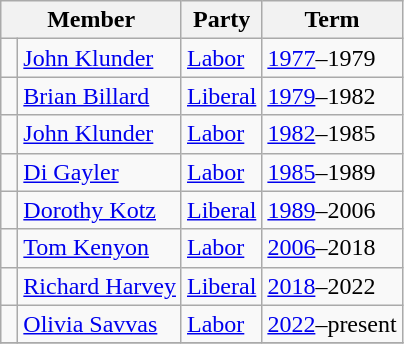<table class="wikitable">
<tr>
<th colspan="2">Member</th>
<th>Party</th>
<th>Term</th>
</tr>
<tr>
<td> </td>
<td><a href='#'>John Klunder</a></td>
<td><a href='#'>Labor</a></td>
<td><a href='#'>1977</a>–1979</td>
</tr>
<tr>
<td> </td>
<td><a href='#'>Brian Billard</a></td>
<td><a href='#'>Liberal</a></td>
<td><a href='#'>1979</a>–1982</td>
</tr>
<tr>
<td> </td>
<td><a href='#'>John Klunder</a></td>
<td><a href='#'>Labor</a></td>
<td><a href='#'>1982</a>–1985</td>
</tr>
<tr>
<td> </td>
<td><a href='#'>Di Gayler</a></td>
<td><a href='#'>Labor</a></td>
<td><a href='#'>1985</a>–1989</td>
</tr>
<tr>
<td> </td>
<td><a href='#'>Dorothy Kotz</a></td>
<td><a href='#'>Liberal</a></td>
<td><a href='#'>1989</a>–2006</td>
</tr>
<tr>
<td> </td>
<td><a href='#'>Tom Kenyon</a></td>
<td><a href='#'>Labor</a></td>
<td><a href='#'>2006</a>–2018</td>
</tr>
<tr>
<td> </td>
<td><a href='#'>Richard Harvey</a></td>
<td><a href='#'>Liberal</a></td>
<td><a href='#'>2018</a>–2022</td>
</tr>
<tr>
<td> </td>
<td><a href='#'>Olivia Savvas</a></td>
<td><a href='#'>Labor</a></td>
<td><a href='#'>2022</a>–present</td>
</tr>
<tr>
</tr>
</table>
